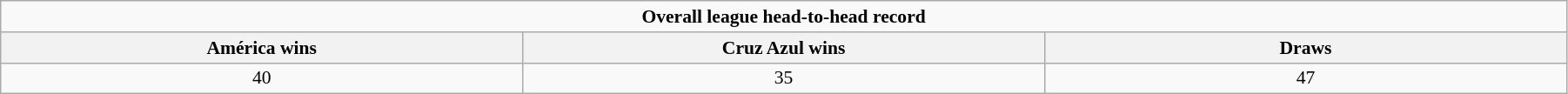<table class="wikitable" style="font-size:90%;width:95%;text-align:center">
<tr>
<td colspan="3"><strong>Overall league head-to-head record</strong></td>
</tr>
<tr>
<th width="33%">América wins</th>
<th width="33%">Cruz Azul wins</th>
<th width="33%">Draws</th>
</tr>
<tr>
<td>40</td>
<td>35</td>
<td>47</td>
</tr>
</table>
